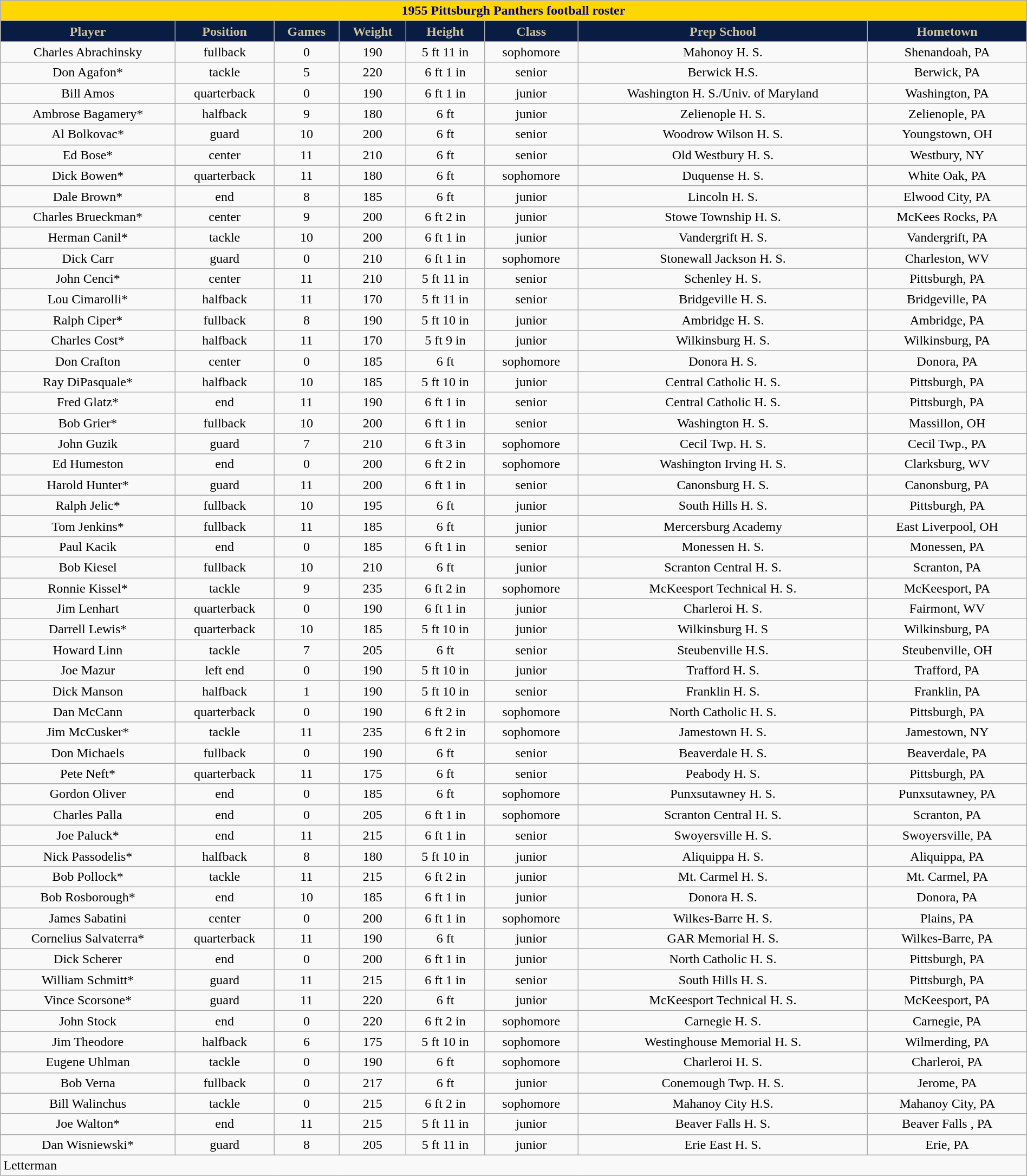<table class="wikitable collapsible" style="margin: left; text-align:right; width:100%;">
<tr>
<th colspan="10" ; style="background:gold; color:darkblue; text-align: center;"><strong>1955 Pittsburgh Panthers football roster</strong></th>
</tr>
<tr align="center"  style="background:#091C44; color:#CEC499;">
<td><strong>Player</strong></td>
<td><strong>Position</strong></td>
<td><strong>Games</strong></td>
<td><strong>Weight</strong></td>
<td><strong>Height</strong></td>
<td><strong>Class</strong></td>
<td><strong>Prep School</strong></td>
<td><strong>Hometown</strong></td>
</tr>
<tr align="center" bgcolor="">
<td>Charles Abrachinsky</td>
<td>fullback</td>
<td>0</td>
<td>190</td>
<td>5 ft 11 in</td>
<td>sophomore</td>
<td>Mahonoy H. S.</td>
<td>Shenandoah, PA</td>
</tr>
<tr align="center" bgcolor="">
<td>Don Agafon*</td>
<td>tackle</td>
<td>5</td>
<td>220</td>
<td>6 ft 1 in</td>
<td>senior</td>
<td>Berwick H.S.</td>
<td>Berwick, PA</td>
</tr>
<tr align="center" bgcolor="">
<td>Bill Amos</td>
<td>quarterback</td>
<td>0</td>
<td>190</td>
<td>6 ft 1 in</td>
<td>junior</td>
<td>Washington H. S./Univ. of Maryland</td>
<td>Washington, PA</td>
</tr>
<tr align="center" bgcolor="">
<td>Ambrose Bagamery*</td>
<td>halfback</td>
<td>9</td>
<td>180</td>
<td>6 ft</td>
<td>junior</td>
<td>Zelienople H. S.</td>
<td>Zelienople, PA</td>
</tr>
<tr align="center" bgcolor="">
<td>Al Bolkovac*</td>
<td>guard</td>
<td>10</td>
<td>200</td>
<td>6 ft</td>
<td>senior</td>
<td>Woodrow Wilson H. S.</td>
<td>Youngstown, OH</td>
</tr>
<tr align="center" bgcolor="">
<td>Ed Bose*</td>
<td>center</td>
<td>11</td>
<td>210</td>
<td>6 ft</td>
<td>senior</td>
<td>Old Westbury H. S.</td>
<td>Westbury, NY</td>
</tr>
<tr align="center" bgcolor="">
<td>Dick Bowen*</td>
<td>quarterback</td>
<td>11</td>
<td>180</td>
<td>6 ft</td>
<td>sophomore</td>
<td>Duquense H. S.</td>
<td>White Oak, PA</td>
</tr>
<tr align="center" bgcolor="">
<td>Dale Brown*</td>
<td>end</td>
<td>8</td>
<td>185</td>
<td>6 ft</td>
<td>junior</td>
<td>Lincoln H. S.</td>
<td>Elwood City, PA</td>
</tr>
<tr align="center" bgcolor="">
<td>Charles Brueckman*</td>
<td>center</td>
<td>9</td>
<td>200</td>
<td>6 ft 2 in</td>
<td>junior</td>
<td>Stowe Township H. S.</td>
<td>McKees Rocks, PA</td>
</tr>
<tr align="center" bgcolor="">
<td>Herman Canil*</td>
<td>tackle</td>
<td>10</td>
<td>200</td>
<td>6 ft 1 in</td>
<td>junior</td>
<td>Vandergrift H. S.</td>
<td>Vandergrift, PA</td>
</tr>
<tr align="center" bgcolor="">
<td>Dick Carr</td>
<td>guard</td>
<td>0</td>
<td>210</td>
<td>6 ft 1 in</td>
<td>sophomore</td>
<td>Stonewall Jackson H. S.</td>
<td>Charleston, WV</td>
</tr>
<tr align="center" bgcolor="">
<td>John Cenci*</td>
<td>center</td>
<td>11</td>
<td>210</td>
<td>5 ft 11 in</td>
<td>senior</td>
<td>Schenley H. S.</td>
<td>Pittsburgh, PA</td>
</tr>
<tr align="center" bgcolor="">
<td>Lou Cimarolli*</td>
<td>halfback</td>
<td>11</td>
<td>170</td>
<td>5 ft 11 in</td>
<td>senior</td>
<td>Bridgeville H. S.</td>
<td>Bridgeville, PA</td>
</tr>
<tr align="center" bgcolor="">
<td>Ralph Ciper*</td>
<td>fullback</td>
<td>8</td>
<td>190</td>
<td>5 ft 10 in</td>
<td>junior</td>
<td>Ambridge H. S.</td>
<td>Ambridge, PA</td>
</tr>
<tr align="center" bgcolor="">
<td>Charles Cost*</td>
<td>halfback</td>
<td>11</td>
<td>170</td>
<td>5 ft 9 in</td>
<td>junior</td>
<td>Wilkinsburg H. S.</td>
<td>Wilkinsburg, PA</td>
</tr>
<tr align="center" bgcolor="">
<td>Don Crafton</td>
<td>center</td>
<td>0</td>
<td>185</td>
<td>6 ft</td>
<td>sophomore</td>
<td>Donora H. S.</td>
<td>Donora, PA</td>
</tr>
<tr align="center" bgcolor="">
<td>Ray DiPasquale*</td>
<td>halfback</td>
<td>10</td>
<td>185</td>
<td>5 ft 10 in</td>
<td>junior</td>
<td>Central Catholic H. S.</td>
<td>Pittsburgh, PA</td>
</tr>
<tr align="center" bgcolor="">
<td>Fred Glatz*</td>
<td>end</td>
<td>11</td>
<td>190</td>
<td>6 ft 1 in</td>
<td>senior</td>
<td>Central Catholic H. S.</td>
<td>Pittsburgh, PA</td>
</tr>
<tr align="center" bgcolor="">
<td>Bob Grier*</td>
<td>fullback</td>
<td>10</td>
<td>200</td>
<td>6 ft 1 in</td>
<td>senior</td>
<td>Washington H. S.</td>
<td>Massillon, OH</td>
</tr>
<tr align="center" bgcolor="">
<td>John Guzik</td>
<td>guard</td>
<td>7</td>
<td>210</td>
<td>6 ft 3 in</td>
<td>sophomore</td>
<td>Cecil Twp. H. S.</td>
<td>Cecil Twp., PA</td>
</tr>
<tr align="center" bgcolor="">
<td>Ed Humeston</td>
<td>end</td>
<td>0</td>
<td>200</td>
<td>6 ft 2 in</td>
<td>sophomore</td>
<td>Washington Irving H. S.</td>
<td>Clarksburg, WV</td>
</tr>
<tr align="center" bgcolor="">
<td>Harold Hunter*</td>
<td>guard</td>
<td>11</td>
<td>200</td>
<td>6 ft 1 in</td>
<td>senior</td>
<td>Canonsburg H. S.</td>
<td>Canonsburg, PA</td>
</tr>
<tr align="center" bgcolor="">
<td>Ralph Jelic*</td>
<td>fullback</td>
<td>10</td>
<td>195</td>
<td>6 ft</td>
<td>junior</td>
<td>South Hills H. S.</td>
<td>Pittsburgh, PA</td>
</tr>
<tr align="center" bgcolor="">
<td>Tom Jenkins*</td>
<td>fullback</td>
<td>11</td>
<td>185</td>
<td>6 ft</td>
<td>junior</td>
<td>Mercersburg Academy</td>
<td>East Liverpool, OH</td>
</tr>
<tr align="center" bgcolor="">
<td>Paul Kacik</td>
<td>end</td>
<td>0</td>
<td>185</td>
<td>6 ft 1 in</td>
<td>senior</td>
<td>Monessen H. S.</td>
<td>Monessen, PA</td>
</tr>
<tr align="center" bgcolor="">
<td>Bob Kiesel</td>
<td>fullback</td>
<td>10</td>
<td>210</td>
<td>6 ft</td>
<td>junior</td>
<td>Scranton Central H. S.</td>
<td>Scranton, PA</td>
</tr>
<tr align="center" bgcolor="">
<td>Ronnie Kissel*</td>
<td>tackle</td>
<td>9</td>
<td>235</td>
<td>6 ft 2 in</td>
<td>sophomore</td>
<td>McKeesport Technical H. S.</td>
<td>McKeesport, PA</td>
</tr>
<tr align="center" bgcolor="">
<td>Jim Lenhart</td>
<td>quarterback</td>
<td>0</td>
<td>190</td>
<td>6 ft 1 in</td>
<td>junior</td>
<td>Charleroi H. S.</td>
<td>Fairmont, WV</td>
</tr>
<tr align="center" bgcolor="">
<td>Darrell Lewis*</td>
<td>quarterback</td>
<td>10</td>
<td>185</td>
<td>5 ft 10 in</td>
<td>junior</td>
<td>Wilkinsburg H. S</td>
<td>Wilkinsburg, PA</td>
</tr>
<tr align="center" bgcolor="">
<td>Howard Linn</td>
<td>tackle</td>
<td>7</td>
<td>205</td>
<td>6 ft</td>
<td>senior</td>
<td>Steubenville H.S.</td>
<td>Steubenville, OH</td>
</tr>
<tr align="center" bgcolor="">
<td>Joe Mazur</td>
<td>left end</td>
<td>0</td>
<td>190</td>
<td>5 ft  10 in</td>
<td>junior</td>
<td>Trafford H. S.</td>
<td>Trafford, PA</td>
</tr>
<tr align="center" bgcolor="">
<td>Dick Manson</td>
<td>halfback</td>
<td>1</td>
<td>190</td>
<td>5 ft 10 in</td>
<td>senior</td>
<td>Franklin H. S.</td>
<td>Franklin, PA</td>
</tr>
<tr align="center" bgcolor="">
<td>Dan McCann</td>
<td>quarterback</td>
<td>0</td>
<td>190</td>
<td>6 ft 2 in</td>
<td>sophomore</td>
<td>North Catholic H. S.</td>
<td>Pittsburgh, PA</td>
</tr>
<tr align="center" bgcolor="">
<td>Jim McCusker*</td>
<td>tackle</td>
<td>11</td>
<td>235</td>
<td>6 ft 2 in</td>
<td>sophomore</td>
<td>Jamestown H. S.</td>
<td>Jamestown, NY</td>
</tr>
<tr align="center" bgcolor="">
<td>Don Michaels</td>
<td>fullback</td>
<td>0</td>
<td>190</td>
<td>6 ft</td>
<td>senior</td>
<td>Beaverdale H. S.</td>
<td>Beaverdale, PA</td>
</tr>
<tr align="center" bgcolor="">
<td>Pete Neft*</td>
<td>quarterback</td>
<td>11</td>
<td>175</td>
<td>6 ft</td>
<td>senior</td>
<td>Peabody H. S.</td>
<td>Pittsburgh, PA</td>
</tr>
<tr align="center" bgcolor="">
<td>Gordon Oliver</td>
<td>end</td>
<td>0</td>
<td>185</td>
<td>6 ft</td>
<td>sophomore</td>
<td>Punxsutawney H. S.</td>
<td>Punxsutawney, PA</td>
</tr>
<tr align="center" bgcolor="">
<td>Charles Palla</td>
<td>end</td>
<td>0</td>
<td>205</td>
<td>6 ft 1 in</td>
<td>sophomore</td>
<td>Scranton Central H. S.</td>
<td>Scranton, PA</td>
</tr>
<tr align="center" bgcolor="">
<td>Joe Paluck*</td>
<td>end</td>
<td>11</td>
<td>215</td>
<td>6 ft 1 in</td>
<td>senior</td>
<td>Swoyersville H. S.</td>
<td>Swoyersville, PA</td>
</tr>
<tr align="center" bgcolor="">
<td>Nick Passodelis*</td>
<td>halfback</td>
<td>8</td>
<td>180</td>
<td>5 ft 10 in</td>
<td>junior</td>
<td>Aliquippa H. S.</td>
<td>Aliquippa, PA</td>
</tr>
<tr align="center" bgcolor="">
<td>Bob Pollock*</td>
<td>tackle</td>
<td>11</td>
<td>215</td>
<td>6 ft 2 in</td>
<td>junior</td>
<td>Mt. Carmel H. S.</td>
<td>Mt. Carmel, PA</td>
</tr>
<tr align="center" bgcolor="">
<td>Bob Rosborough*</td>
<td>end</td>
<td>10</td>
<td>185</td>
<td>6 ft 1 in</td>
<td>junior</td>
<td>Donora H. S.</td>
<td>Donora, PA</td>
</tr>
<tr align="center" bgcolor="">
<td>James Sabatini</td>
<td>center</td>
<td>0</td>
<td>200</td>
<td>6 ft 1 in</td>
<td>sophomore</td>
<td>Wilkes-Barre H. S.</td>
<td>Plains, PA</td>
</tr>
<tr align="center" bgcolor="">
<td>Cornelius Salvaterra*</td>
<td>quarterback</td>
<td>11</td>
<td>190</td>
<td>6 ft</td>
<td>junior</td>
<td>GAR Memorial H. S.</td>
<td>Wilkes-Barre, PA</td>
</tr>
<tr align="center" bgcolor="">
<td>Dick Scherer</td>
<td>end</td>
<td>0</td>
<td>200</td>
<td>6 ft 1 in</td>
<td>junior</td>
<td>North Catholic  H. S.</td>
<td>Pittsburgh, PA</td>
</tr>
<tr align="center" bgcolor="">
<td>William Schmitt*</td>
<td>guard</td>
<td>11</td>
<td>215</td>
<td>6 ft 1 in</td>
<td>senior</td>
<td>South Hills H. S.</td>
<td>Pittsburgh, PA</td>
</tr>
<tr align="center" bgcolor="">
<td>Vince Scorsone*</td>
<td>guard</td>
<td>11</td>
<td>220</td>
<td>6 ft</td>
<td>junior</td>
<td>McKeesport Technical H. S.</td>
<td>McKeesport, PA</td>
</tr>
<tr align="center" bgcolor="">
<td>John Stock</td>
<td>end</td>
<td>0</td>
<td>220</td>
<td>6 ft 2 in</td>
<td>sophomore</td>
<td>Carnegie H. S.</td>
<td>Carnegie, PA</td>
</tr>
<tr align="center" bgcolor="">
<td>Jim Theodore</td>
<td>halfback</td>
<td>6</td>
<td>175</td>
<td>5 ft 10 in</td>
<td>sophomore</td>
<td>Westinghouse Memorial H. S.</td>
<td>Wilmerding, PA</td>
</tr>
<tr align="center" bgcolor="">
<td>Eugene Uhlman</td>
<td>tackle</td>
<td>0</td>
<td>190</td>
<td>6 ft</td>
<td>sophomore</td>
<td>Charleroi H. S.</td>
<td>Charleroi, PA</td>
</tr>
<tr align="center" bgcolor="">
<td>Bob Verna</td>
<td>fullback</td>
<td>0</td>
<td>217</td>
<td>6 ft</td>
<td>junior</td>
<td>Conemough Twp. H. S.</td>
<td>Jerome, PA</td>
</tr>
<tr align="center" bgcolor="">
<td>Bill Walinchus</td>
<td>tackle</td>
<td>0</td>
<td>215</td>
<td>6 ft 2 in</td>
<td>sophomore</td>
<td>Mahanoy City H.S.</td>
<td>Mahanoy City, PA</td>
</tr>
<tr align="center" bgcolor="">
<td>Joe Walton*</td>
<td>end</td>
<td>11</td>
<td>215</td>
<td>5 ft 11 in</td>
<td>junior</td>
<td>Beaver Falls H. S.</td>
<td>Beaver Falls , PA</td>
</tr>
<tr align="center" bgcolor="">
<td>Dan Wisniewski*</td>
<td>guard</td>
<td>8</td>
<td>205</td>
<td>5 ft 11 in</td>
<td>junior</td>
<td>Erie East H. S.</td>
<td>Erie, PA</td>
</tr>
<tr align="left" bgcolor="">
<td colspan="8"> Letterman</td>
</tr>
</table>
